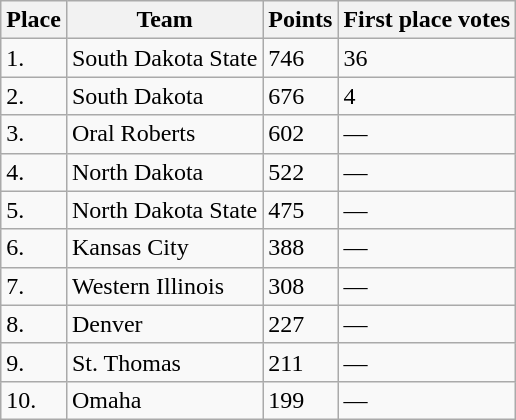<table class="wikitable">
<tr>
<th>Place</th>
<th>Team</th>
<th>Points</th>
<th>First place votes</th>
</tr>
<tr>
<td>1.</td>
<td ! style=>South Dakota State</td>
<td>746</td>
<td>36</td>
</tr>
<tr>
<td>2.</td>
<td ! style=>South Dakota</td>
<td>676</td>
<td>4</td>
</tr>
<tr>
<td>3.</td>
<td ! style=>Oral Roberts</td>
<td>602</td>
<td>―</td>
</tr>
<tr>
<td>4.</td>
<td ! style=>North Dakota</td>
<td>522</td>
<td>―</td>
</tr>
<tr>
<td>5.</td>
<td ! style=>North Dakota State</td>
<td>475</td>
<td>―</td>
</tr>
<tr>
<td>6.</td>
<td ! style=>Kansas City</td>
<td>388</td>
<td>―</td>
</tr>
<tr>
<td>7.</td>
<td ! style=>Western Illinois</td>
<td>308</td>
<td>―</td>
</tr>
<tr>
<td>8.</td>
<td ! style=>Denver</td>
<td>227</td>
<td>―</td>
</tr>
<tr>
<td>9.</td>
<td ! style=>St. Thomas</td>
<td>211</td>
<td>―</td>
</tr>
<tr>
<td>10.</td>
<td ! style=>Omaha</td>
<td>199</td>
<td>―</td>
</tr>
</table>
